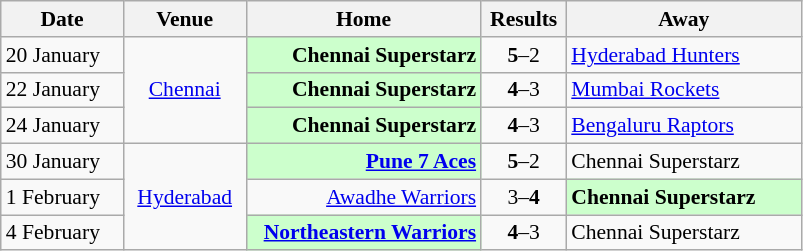<table class="wikitable" style="font-size:90%">
<tr>
<th width="75">Date</th>
<th width="75">Venue</th>
<th width="150">Home</th>
<th width="50">Results</th>
<th width="150">Away</th>
</tr>
<tr>
<td>20 January</td>
<td rowspan="3" align="center"><a href='#'>Chennai</a></td>
<td align="right" bgcolor="#ccffcc"><strong>Chennai Superstarz</strong></td>
<td align="center"><strong>5</strong>–2</td>
<td><a href='#'>Hyderabad Hunters</a></td>
</tr>
<tr>
<td>22 January</td>
<td align="right" bgcolor="#ccffcc"><strong>Chennai Superstarz</strong></td>
<td align="center"><strong>4</strong>–3</td>
<td><a href='#'>Mumbai Rockets</a></td>
</tr>
<tr>
<td>24 January</td>
<td align="right" bgcolor="#ccffcc"><strong>Chennai Superstarz</strong></td>
<td align="center"><strong>4</strong>–3</td>
<td><a href='#'>Bengaluru Raptors</a></td>
</tr>
<tr>
<td>30 January</td>
<td rowspan="3" align="center"><a href='#'>Hyderabad</a></td>
<td align="right" bgcolor="#ccffcc"><strong><a href='#'>Pune 7 Aces</a></strong></td>
<td align="center"><strong>5</strong>–2</td>
<td>Chennai Superstarz</td>
</tr>
<tr>
<td>1 February</td>
<td align="right"><a href='#'>Awadhe Warriors</a></td>
<td align="center">3–<strong>4</strong></td>
<td bgcolor="#ccffcc"><strong>Chennai Superstarz</strong></td>
</tr>
<tr>
<td>4 February</td>
<td align="right" bgcolor="#ccffcc"><strong><a href='#'>Northeastern Warriors</a></strong></td>
<td align="center"><strong>4</strong>–3</td>
<td>Chennai Superstarz</td>
</tr>
</table>
